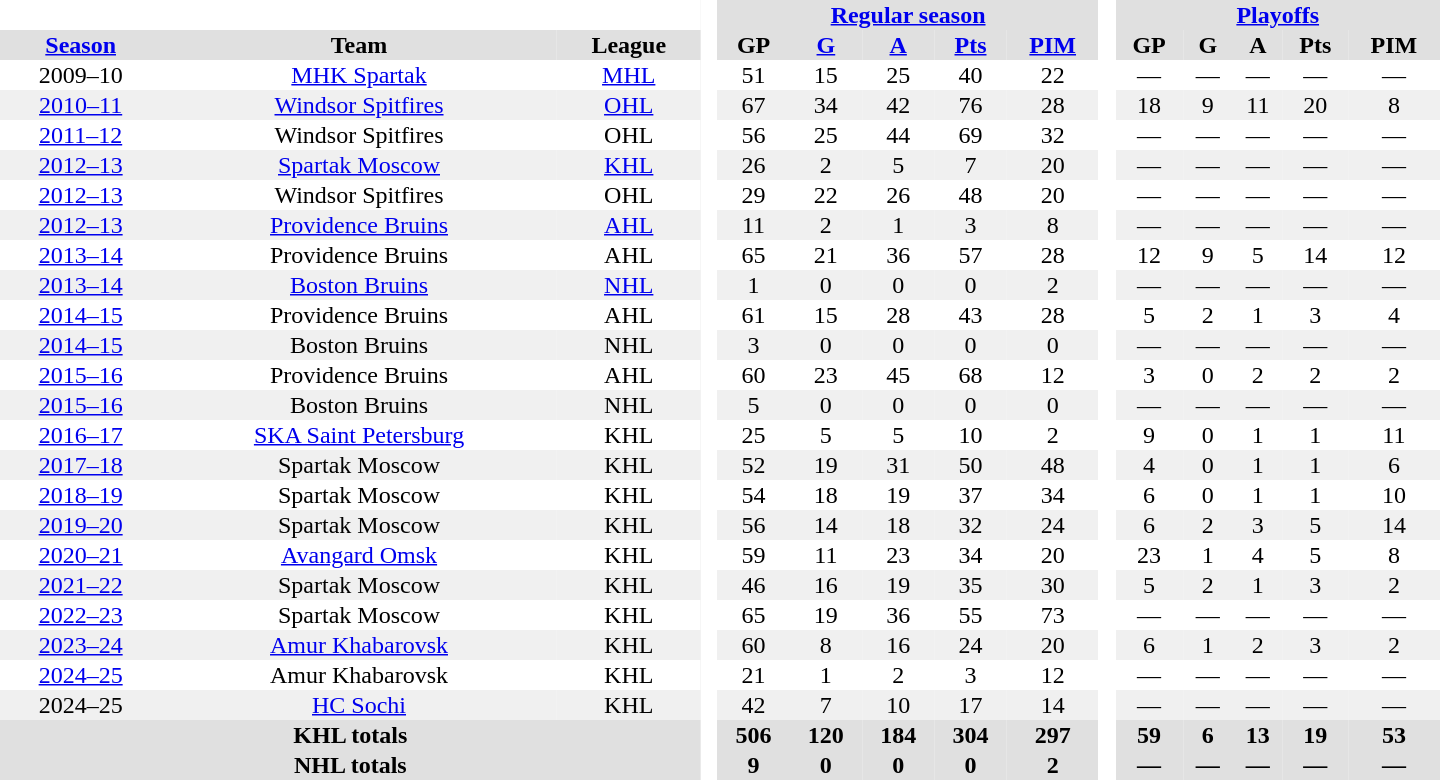<table border="0" cellpadding="1" cellspacing="0" style="text-align:center; width:60em;">
<tr style="background:#e0e0e0;">
<th colspan="3" bgcolor="#ffffff"> </th>
<th rowspan="99" bgcolor="#ffffff"> </th>
<th colspan="5"><a href='#'>Regular season</a></th>
<th rowspan="99" bgcolor="#ffffff"> </th>
<th colspan="5"><a href='#'>Playoffs</a></th>
</tr>
<tr style="background:#e0e0e0;">
<th><a href='#'>Season</a></th>
<th>Team</th>
<th>League</th>
<th>GP</th>
<th><a href='#'>G</a></th>
<th><a href='#'>A</a></th>
<th><a href='#'>Pts</a></th>
<th><a href='#'>PIM</a></th>
<th>GP</th>
<th>G</th>
<th>A</th>
<th>Pts</th>
<th>PIM</th>
</tr>
<tr>
<td>2009–10</td>
<td><a href='#'>MHK Spartak</a></td>
<td><a href='#'>MHL</a></td>
<td>51</td>
<td>15</td>
<td>25</td>
<td>40</td>
<td>22</td>
<td>—</td>
<td>—</td>
<td>—</td>
<td>—</td>
<td>—</td>
</tr>
<tr bgcolor="#f0f0f0">
<td><a href='#'>2010–11</a></td>
<td><a href='#'>Windsor Spitfires</a></td>
<td><a href='#'>OHL</a></td>
<td>67</td>
<td>34</td>
<td>42</td>
<td>76</td>
<td>28</td>
<td>18</td>
<td>9</td>
<td>11</td>
<td>20</td>
<td>8</td>
</tr>
<tr>
<td><a href='#'>2011–12</a></td>
<td>Windsor Spitfires</td>
<td>OHL</td>
<td>56</td>
<td>25</td>
<td>44</td>
<td>69</td>
<td>32</td>
<td>—</td>
<td>—</td>
<td>—</td>
<td>—</td>
<td>—</td>
</tr>
<tr bgcolor="#f0f0f0">
<td><a href='#'>2012–13</a></td>
<td><a href='#'>Spartak Moscow</a></td>
<td><a href='#'>KHL</a></td>
<td>26</td>
<td>2</td>
<td>5</td>
<td>7</td>
<td>20</td>
<td>—</td>
<td>—</td>
<td>—</td>
<td>—</td>
<td>—</td>
</tr>
<tr>
<td><a href='#'>2012–13</a></td>
<td>Windsor Spitfires</td>
<td>OHL</td>
<td>29</td>
<td>22</td>
<td>26</td>
<td>48</td>
<td>20</td>
<td>—</td>
<td>—</td>
<td>—</td>
<td>—</td>
<td>—</td>
</tr>
<tr bgcolor="#f0f0f0">
<td><a href='#'>2012–13</a></td>
<td><a href='#'>Providence Bruins</a></td>
<td><a href='#'>AHL</a></td>
<td>11</td>
<td>2</td>
<td>1</td>
<td>3</td>
<td>8</td>
<td>—</td>
<td>—</td>
<td>—</td>
<td>—</td>
<td>—</td>
</tr>
<tr>
<td><a href='#'>2013–14</a></td>
<td>Providence Bruins</td>
<td>AHL</td>
<td>65</td>
<td>21</td>
<td>36</td>
<td>57</td>
<td>28</td>
<td>12</td>
<td>9</td>
<td>5</td>
<td>14</td>
<td>12</td>
</tr>
<tr bgcolor="#f0f0f0">
<td><a href='#'>2013–14</a></td>
<td><a href='#'>Boston Bruins</a></td>
<td><a href='#'>NHL</a></td>
<td>1</td>
<td>0</td>
<td>0</td>
<td>0</td>
<td>2</td>
<td>—</td>
<td>—</td>
<td>—</td>
<td>—</td>
<td>—</td>
</tr>
<tr>
<td><a href='#'>2014–15</a></td>
<td>Providence Bruins</td>
<td>AHL</td>
<td>61</td>
<td>15</td>
<td>28</td>
<td>43</td>
<td>28</td>
<td>5</td>
<td>2</td>
<td>1</td>
<td>3</td>
<td>4</td>
</tr>
<tr bgcolor="#f0f0f0">
<td><a href='#'>2014–15</a></td>
<td>Boston Bruins</td>
<td>NHL</td>
<td>3</td>
<td>0</td>
<td>0</td>
<td>0</td>
<td>0</td>
<td>—</td>
<td>—</td>
<td>—</td>
<td>—</td>
<td>—</td>
</tr>
<tr>
<td><a href='#'>2015–16</a></td>
<td>Providence Bruins</td>
<td>AHL</td>
<td>60</td>
<td>23</td>
<td>45</td>
<td>68</td>
<td>12</td>
<td>3</td>
<td>0</td>
<td>2</td>
<td>2</td>
<td>2</td>
</tr>
<tr bgcolor="#f0f0f0">
<td><a href='#'>2015–16</a></td>
<td>Boston Bruins</td>
<td>NHL</td>
<td>5</td>
<td>0</td>
<td>0</td>
<td>0</td>
<td>0</td>
<td>—</td>
<td>—</td>
<td>—</td>
<td>—</td>
<td>—</td>
</tr>
<tr>
<td><a href='#'>2016–17</a></td>
<td><a href='#'>SKA Saint Petersburg</a></td>
<td>KHL</td>
<td>25</td>
<td>5</td>
<td>5</td>
<td>10</td>
<td>2</td>
<td>9</td>
<td>0</td>
<td>1</td>
<td>1</td>
<td>11</td>
</tr>
<tr bgcolor="#f0f0f0">
<td><a href='#'>2017–18</a></td>
<td>Spartak Moscow</td>
<td>KHL</td>
<td>52</td>
<td>19</td>
<td>31</td>
<td>50</td>
<td>48</td>
<td>4</td>
<td>0</td>
<td>1</td>
<td>1</td>
<td>6</td>
</tr>
<tr>
<td><a href='#'>2018–19</a></td>
<td>Spartak Moscow</td>
<td>KHL</td>
<td>54</td>
<td>18</td>
<td>19</td>
<td>37</td>
<td>34</td>
<td>6</td>
<td>0</td>
<td>1</td>
<td>1</td>
<td>10</td>
</tr>
<tr bgcolor="#f0f0f0">
<td><a href='#'>2019–20</a></td>
<td>Spartak Moscow</td>
<td>KHL</td>
<td>56</td>
<td>14</td>
<td>18</td>
<td>32</td>
<td>24</td>
<td>6</td>
<td>2</td>
<td>3</td>
<td>5</td>
<td>14</td>
</tr>
<tr>
<td><a href='#'>2020–21</a></td>
<td><a href='#'>Avangard Omsk</a></td>
<td>KHL</td>
<td>59</td>
<td>11</td>
<td>23</td>
<td>34</td>
<td>20</td>
<td>23</td>
<td>1</td>
<td>4</td>
<td>5</td>
<td>8</td>
</tr>
<tr bgcolor="#f0f0f0">
<td><a href='#'>2021–22</a></td>
<td>Spartak Moscow</td>
<td>KHL</td>
<td>46</td>
<td>16</td>
<td>19</td>
<td>35</td>
<td>30</td>
<td>5</td>
<td>2</td>
<td>1</td>
<td>3</td>
<td>2</td>
</tr>
<tr>
<td><a href='#'>2022–23</a></td>
<td>Spartak Moscow</td>
<td>KHL</td>
<td>65</td>
<td>19</td>
<td>36</td>
<td>55</td>
<td>73</td>
<td>—</td>
<td>—</td>
<td>—</td>
<td>—</td>
<td>—</td>
</tr>
<tr bgcolor="#f0f0f0">
<td><a href='#'>2023–24</a></td>
<td><a href='#'>Amur Khabarovsk</a></td>
<td>KHL</td>
<td>60</td>
<td>8</td>
<td>16</td>
<td>24</td>
<td>20</td>
<td>6</td>
<td>1</td>
<td>2</td>
<td>3</td>
<td>2</td>
</tr>
<tr>
<td><a href='#'>2024–25</a></td>
<td>Amur Khabarovsk</td>
<td>KHL</td>
<td>21</td>
<td>1</td>
<td>2</td>
<td>3</td>
<td>12</td>
<td>—</td>
<td>—</td>
<td>—</td>
<td>—</td>
<td>—</td>
</tr>
<tr bgcolor="#f0f0f0">
<td>2024–25</td>
<td><a href='#'>HC Sochi</a></td>
<td>KHL</td>
<td>42</td>
<td>7</td>
<td>10</td>
<td>17</td>
<td>14</td>
<td>—</td>
<td>—</td>
<td>—</td>
<td>—</td>
<td>—</td>
</tr>
<tr bgcolor="#e0e0e0">
<th colspan=3>KHL totals</th>
<th>506</th>
<th>120</th>
<th>184</th>
<th>304</th>
<th>297</th>
<th>59</th>
<th>6</th>
<th>13</th>
<th>19</th>
<th>53</th>
</tr>
<tr bgcolor="#e0e0e0">
<th colspan=3>NHL totals</th>
<th>9</th>
<th>0</th>
<th>0</th>
<th>0</th>
<th>2</th>
<th>—</th>
<th>—</th>
<th>—</th>
<th>—</th>
<th>—</th>
</tr>
</table>
